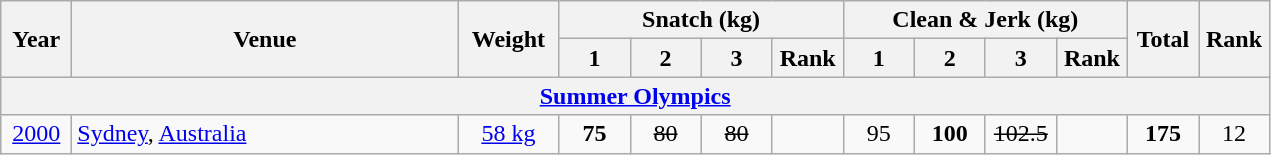<table class = "wikitable" style="text-align:center;">
<tr>
<th rowspan="2" style="width:40px;">Year</th>
<th rowspan="2" style="width:250px;">Venue</th>
<th rowspan="2" style="width:60px;">Weight</th>
<th colspan=4>Snatch (kg)</th>
<th colspan=4>Clean & Jerk (kg)</th>
<th rowspan="2" style="width:40px;">Total</th>
<th rowspan="2" style="width:40px;">Rank</th>
</tr>
<tr>
<th width=40>1</th>
<th width=40>2</th>
<th width=40>3</th>
<th width=40>Rank</th>
<th width=40>1</th>
<th width=40>2</th>
<th width=40>3</th>
<th width=40>Rank</th>
</tr>
<tr>
<th colspan=13><a href='#'>Summer Olympics</a></th>
</tr>
<tr>
<td><a href='#'>2000</a></td>
<td align=left> <a href='#'>Sydney</a>, <a href='#'>Australia</a></td>
<td><a href='#'>58 kg</a></td>
<td><strong>75</strong></td>
<td><s>80</s></td>
<td><s>80</s></td>
<td></td>
<td>95</td>
<td><strong>100</strong></td>
<td><s>102.5</s></td>
<td></td>
<td><strong>175</strong></td>
<td>12</td>
</tr>
</table>
